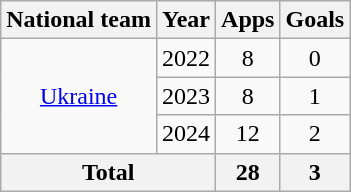<table class="wikitable" style="text-align: center;">
<tr>
<th>National team</th>
<th>Year</th>
<th>Apps</th>
<th>Goals</th>
</tr>
<tr>
<td rowspan="3"><a href='#'>Ukraine</a></td>
<td>2022</td>
<td>8</td>
<td>0</td>
</tr>
<tr>
<td>2023</td>
<td>8</td>
<td>1</td>
</tr>
<tr>
<td>2024</td>
<td>12</td>
<td>2</td>
</tr>
<tr>
<th colspan="2">Total</th>
<th>28</th>
<th>3</th>
</tr>
</table>
